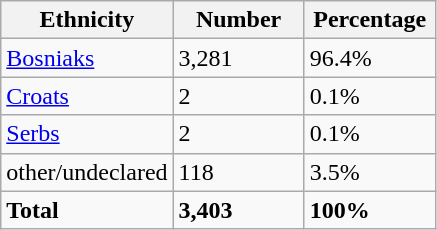<table class="wikitable">
<tr>
<th width="100px">Ethnicity</th>
<th width="80px">Number</th>
<th width="80px">Percentage</th>
</tr>
<tr>
<td><a href='#'>Bosniaks</a></td>
<td>3,281</td>
<td>96.4%</td>
</tr>
<tr>
<td><a href='#'>Croats</a></td>
<td>2</td>
<td>0.1%</td>
</tr>
<tr>
<td><a href='#'>Serbs</a></td>
<td>2</td>
<td>0.1%</td>
</tr>
<tr>
<td>other/undeclared</td>
<td>118</td>
<td>3.5%</td>
</tr>
<tr>
<td><strong>Total</strong></td>
<td><strong>3,403</strong></td>
<td><strong>100%</strong></td>
</tr>
</table>
